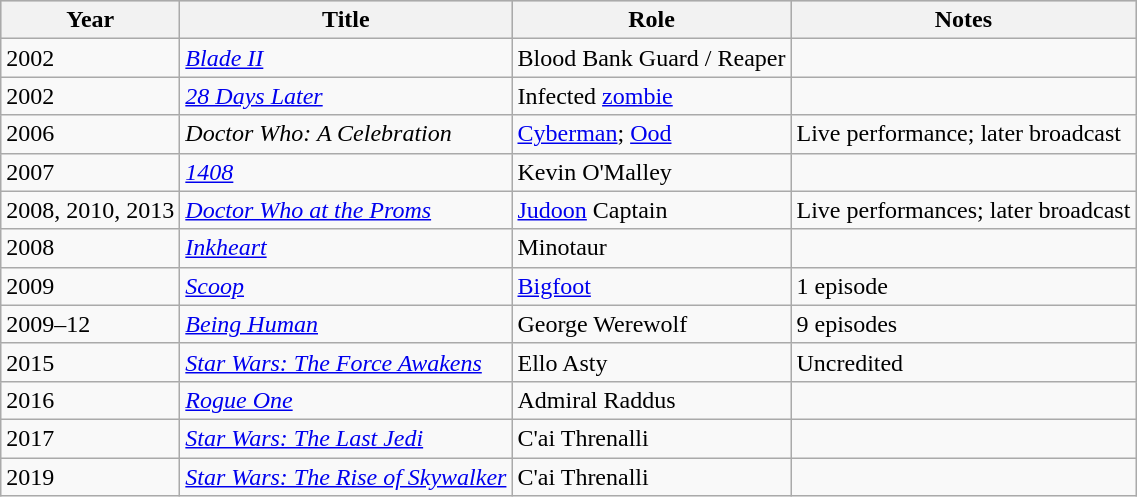<table class="wikitable">
<tr style="background:#ccc; text-align:center;">
<th>Year</th>
<th>Title</th>
<th>Role</th>
<th>Notes</th>
</tr>
<tr>
<td>2002</td>
<td><em><a href='#'>Blade II</a></em></td>
<td>Blood Bank Guard / Reaper</td>
<td></td>
</tr>
<tr>
<td>2002</td>
<td><em><a href='#'>28 Days Later</a></em></td>
<td>Infected <a href='#'>zombie</a></td>
<td></td>
</tr>
<tr>
<td>2006</td>
<td><em>Doctor Who: A Celebration</em></td>
<td><a href='#'>Cyberman</a>; <a href='#'>Ood</a></td>
<td>Live performance; later broadcast</td>
</tr>
<tr>
<td>2007</td>
<td><em><a href='#'>1408</a></em></td>
<td>Kevin O'Malley</td>
<td></td>
</tr>
<tr>
<td>2008, 2010, 2013</td>
<td><em><a href='#'>Doctor Who at the Proms</a></em></td>
<td><a href='#'>Judoon</a> Captain</td>
<td>Live performances; later broadcast</td>
</tr>
<tr>
<td>2008</td>
<td><em><a href='#'>Inkheart</a></em></td>
<td>Minotaur</td>
<td></td>
</tr>
<tr>
<td>2009</td>
<td><em><a href='#'>Scoop</a></em></td>
<td><a href='#'>Bigfoot</a></td>
<td>1 episode</td>
</tr>
<tr>
<td>2009–12</td>
<td><em><a href='#'>Being Human</a></em></td>
<td>George Werewolf</td>
<td>9 episodes</td>
</tr>
<tr>
<td>2015</td>
<td><em><a href='#'>Star Wars: The Force Awakens</a></em></td>
<td>Ello Asty</td>
<td>Uncredited</td>
</tr>
<tr>
<td>2016</td>
<td><em><a href='#'>Rogue One</a></em></td>
<td>Admiral Raddus</td>
<td></td>
</tr>
<tr>
<td>2017</td>
<td><em><a href='#'>Star Wars: The Last Jedi</a></em></td>
<td>C'ai Threnalli</td>
<td></td>
</tr>
<tr>
<td>2019</td>
<td><em><a href='#'>Star Wars: The Rise of Skywalker</a></em></td>
<td>C'ai Threnalli</td>
<td></td>
</tr>
</table>
